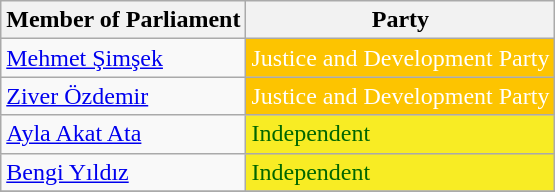<table class="wikitable">
<tr>
<th>Member of Parliament</th>
<th>Party</th>
</tr>
<tr>
<td><a href='#'>Mehmet Şimşek</a></td>
<td style="background:#FDC400; color:white">Justice and Development Party</td>
</tr>
<tr>
<td><a href='#'>Ziver Özdemir</a></td>
<td style="background:#FDC400; color:white">Justice and Development Party</td>
</tr>
<tr>
<td><a href='#'>Ayla Akat Ata</a></td>
<td style="background:#F8EC24; color:#006600">Independent</td>
</tr>
<tr>
<td><a href='#'>Bengi Yıldız</a></td>
<td style="background:#F8EC24; color:#006600">Independent</td>
</tr>
<tr>
</tr>
</table>
